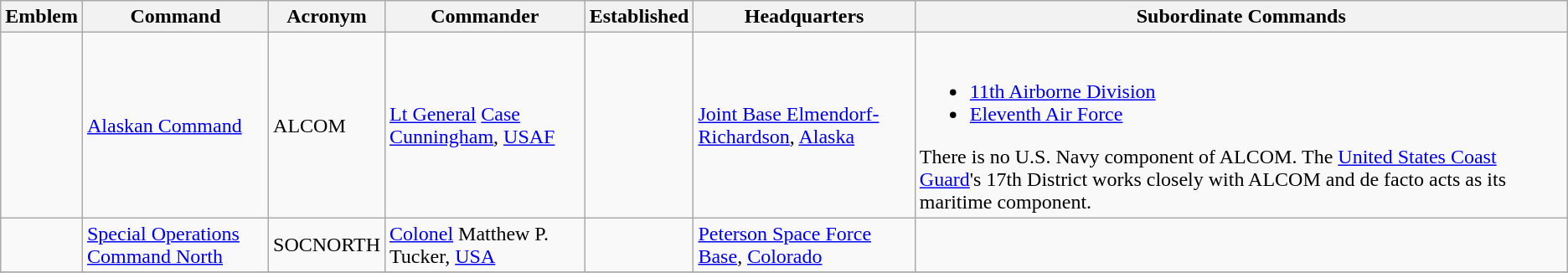<table class="wikitable">
<tr>
<th>Emblem</th>
<th>Command</th>
<th>Acronym</th>
<th>Commander</th>
<th>Established</th>
<th>Headquarters</th>
<th>Subordinate Commands</th>
</tr>
<tr>
<td></td>
<td><a href='#'>Alaskan Command</a></td>
<td>ALCOM</td>
<td><a href='#'>Lt General</a> <a href='#'>Case Cunningham</a>, <a href='#'>USAF</a></td>
<td></td>
<td><a href='#'>Joint Base Elmendorf-Richardson</a>, <a href='#'>Alaska</a></td>
<td><br><ul><li> <a href='#'>11th Airborne Division</a></li><li> <a href='#'>Eleventh Air Force</a></li></ul>There is no U.S. Navy component of ALCOM. The <a href='#'>United States Coast Guard</a>'s 17th District works closely with ALCOM and de facto acts as its maritime component.</td>
</tr>
<tr>
<td></td>
<td><a href='#'>Special Operations Command North</a></td>
<td>SOCNORTH</td>
<td><a href='#'>Colonel</a> Matthew P. Tucker, <a href='#'>USA</a></td>
<td></td>
<td><a href='#'>Peterson Space Force Base</a>, <a href='#'>Colorado</a></td>
<td></td>
</tr>
<tr>
</tr>
</table>
